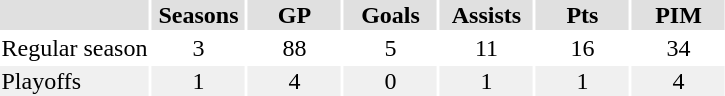<table class="toccolours">
<tr bgcolor="#e0e0e0">
<th></th>
<th width="60">Seasons</th>
<th width="60">GP</th>
<th width="60">Goals</th>
<th width="60">Assists</th>
<th width="60">Pts</th>
<th width="60">PIM</th>
</tr>
<tr align="center">
<td align="left">Regular season</td>
<td>3</td>
<td>88</td>
<td>5</td>
<td>11</td>
<td>16</td>
<td>34</td>
</tr>
<tr align="center" bgcolor="#f0f0f0">
<td align="left">Playoffs</td>
<td>1</td>
<td>4</td>
<td>0</td>
<td>1</td>
<td>1</td>
<td>4</td>
</tr>
</table>
